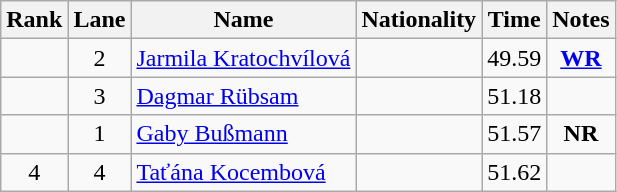<table class="wikitable sortable" style="text-align:center">
<tr>
<th>Rank</th>
<th>Lane</th>
<th>Name</th>
<th>Nationality</th>
<th>Time</th>
<th>Notes</th>
</tr>
<tr>
<td></td>
<td>2</td>
<td align="left"><a href='#'>Jarmila Kratochvílová</a></td>
<td align=left></td>
<td>49.59</td>
<td><strong><a href='#'>WR</a></strong></td>
</tr>
<tr>
<td></td>
<td>3</td>
<td align="left"><a href='#'>Dagmar Rübsam</a></td>
<td align=left></td>
<td>51.18</td>
<td></td>
</tr>
<tr>
<td></td>
<td>1</td>
<td align="left"><a href='#'>Gaby Bußmann</a></td>
<td align=left></td>
<td>51.57</td>
<td><strong>NR</strong></td>
</tr>
<tr>
<td>4</td>
<td>4</td>
<td align="left"><a href='#'>Taťána Kocembová</a></td>
<td align=left></td>
<td>51.62</td>
<td></td>
</tr>
</table>
